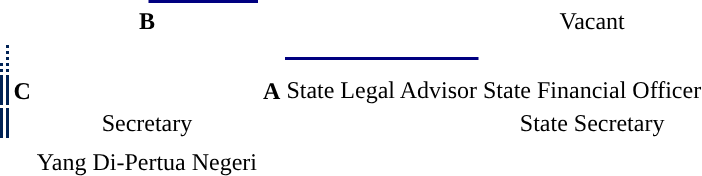<table style="font-size:100%; text-align:center;">
<tr>
<td></td>
<td bgcolor=></td>
<td bgcolor=></td>
<td></td>
<td></td>
<td bgcolor=></td>
<td></td>
<td bgcolor=></td>
</tr>
<tr>
<td></td>
<td></td>
<td bgcolor=></td>
<td></td>
<td style="background-color:#000080;"></td>
<td></td>
<td></td>
<td></td>
</tr>
<tr>
<td></td>
<td></td>
<td colspan="4"><strong>B</strong></td>
<td></td>
<td>Vacant</td>
</tr>
<tr>
<td></td>
<td></td>
<td></td>
<td></td>
<td></td>
<td></td>
<td></td>
<td></td>
</tr>
<tr>
<td></td>
<td style="background-color:#002255;"></td>
<td rowspan="7"><strong>C</strong></td>
<td></td>
<td></td>
<td rowspan="7"><strong>A</strong></td>
<td></td>
<td></td>
</tr>
<tr>
<td bgcolor=></td>
<td style="background-color:#002255;"></td>
<td></td>
<td></td>
<td></td>
<td bgcolor=></td>
</tr>
<tr>
<td bgcolor=></td>
<td style="background-color:#002255;"></td>
<td></td>
<td></td>
<td style="background-color:#000080;"></td>
<td bgcolor=></td>
</tr>
<tr>
<td style="background-color:#002255;"></td>
<td style="background-color:#002255;"></td>
<td></td>
<td></td>
<td bgcolor=></td>
<td bgcolor=></td>
</tr>
<tr>
<td style="background-color:#002255;"></td>
<td style="background-color:#002255;"></td>
<td></td>
<td></td>
<td></td>
<td bgcolor=></td>
</tr>
<tr>
<td style="background-color:#002255;"></td>
<td style="background-color:#002255;"></td>
<td></td>
<td></td>
<td>State Legal Advisor</td>
<td>State Financial Officer</td>
</tr>
<tr>
<td style="background-color:#002255;"></td>
<td style="background-color:#002255;"></td>
<td colspan="2">Secretary</td>
<td></td>
<td>State Secretary</td>
</tr>
<tr>
<td></td>
<td></td>
<td></td>
<td colspan="2" bgcolor=></td>
<td></td>
<td></td>
<td></td>
</tr>
<tr>
<td></td>
<td></td>
<td></td>
<td colspan="2">Yang Di-Pertua Negeri</td>
<td></td>
<td></td>
<td></td>
</tr>
</table>
